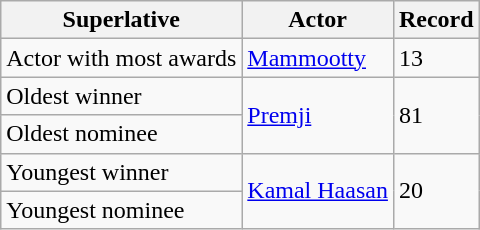<table class="wikitable sortable ">
<tr>
<th>Superlative</th>
<th>Actor</th>
<th>Record</th>
</tr>
<tr>
<td>Actor with most awards</td>
<td><a href='#'>Mammootty</a></td>
<td>13</td>
</tr>
<tr>
<td>Oldest winner</td>
<td rowspan="2"><a href='#'>Premji</a></td>
<td rowspan="2">81</td>
</tr>
<tr>
<td>Oldest nominee</td>
</tr>
<tr>
<td>Youngest winner</td>
<td rowspan="2"><a href='#'>Kamal Haasan</a></td>
<td rowspan="2">20</td>
</tr>
<tr>
<td>Youngest nominee</td>
</tr>
</table>
